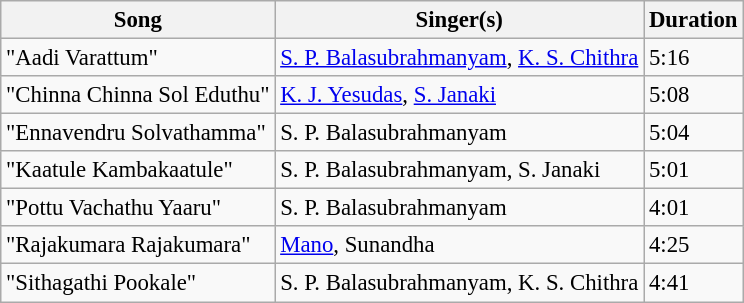<table class="wikitable" style="font-size:95%;">
<tr>
<th>Song</th>
<th>Singer(s)</th>
<th>Duration</th>
</tr>
<tr>
<td>"Aadi Varattum"</td>
<td><a href='#'>S. P. Balasubrahmanyam</a>, <a href='#'>K. S. Chithra</a></td>
<td>5:16</td>
</tr>
<tr>
<td>"Chinna Chinna Sol Eduthu"</td>
<td><a href='#'>K. J. Yesudas</a>, <a href='#'>S. Janaki</a></td>
<td>5:08</td>
</tr>
<tr>
<td>"Ennavendru Solvathamma"</td>
<td>S. P. Balasubrahmanyam</td>
<td>5:04</td>
</tr>
<tr>
<td>"Kaatule Kambakaatule"</td>
<td>S. P. Balasubrahmanyam, S. Janaki</td>
<td>5:01</td>
</tr>
<tr>
<td>"Pottu Vachathu Yaaru"</td>
<td>S. P. Balasubrahmanyam</td>
<td>4:01</td>
</tr>
<tr>
<td>"Rajakumara Rajakumara"</td>
<td><a href='#'>Mano</a>, Sunandha</td>
<td>4:25</td>
</tr>
<tr>
<td>"Sithagathi Pookale"</td>
<td>S. P. Balasubrahmanyam, K. S. Chithra</td>
<td>4:41</td>
</tr>
</table>
